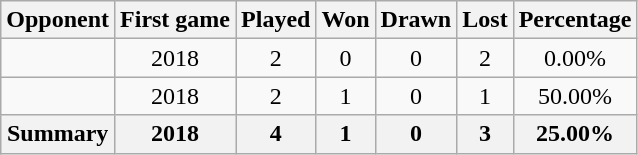<table class="wikitable" style="text-align: center;">
<tr>
<th>Opponent</th>
<th>First game</th>
<th>Played</th>
<th>Won</th>
<th>Drawn</th>
<th>Lost</th>
<th>Percentage</th>
</tr>
<tr>
<td style="text-align: left;"></td>
<td>2018</td>
<td>2</td>
<td>0</td>
<td>0</td>
<td>2</td>
<td>0.00%</td>
</tr>
<tr>
<td style="text-align: left;"></td>
<td>2018</td>
<td>2</td>
<td>1</td>
<td>0</td>
<td>1</td>
<td>50.00%</td>
</tr>
<tr>
<th>Summary</th>
<th>2018</th>
<th>4</th>
<th>1</th>
<th>0</th>
<th>3</th>
<th>25.00%</th>
</tr>
</table>
